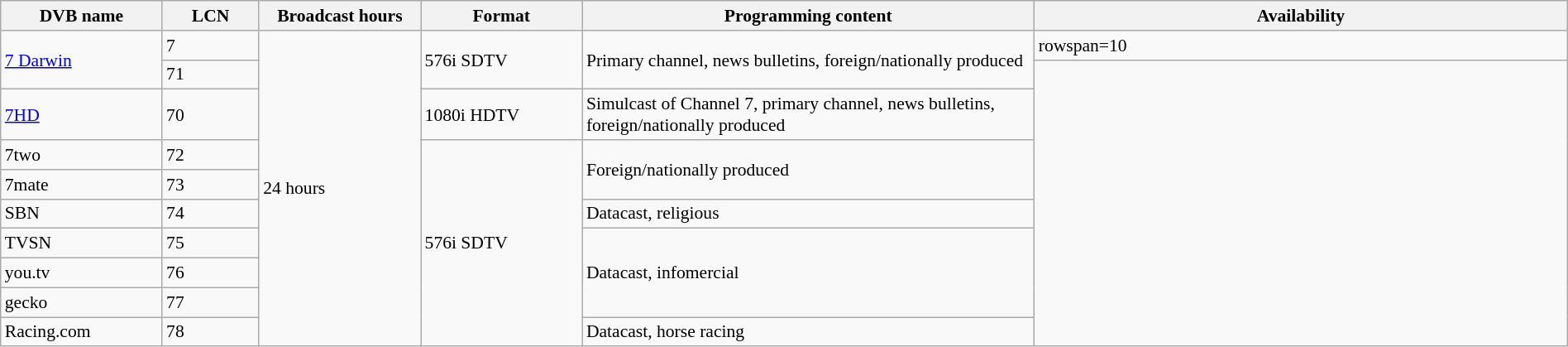<table class="wikitable" style="font-size:90%; width:100%;">
<tr>
<th width="10%">DVB name</th>
<th width="6%">LCN</th>
<th width="10%">Broadcast hours</th>
<th width="10%">Format</th>
<th width="28%">Programming content</th>
<th width="33%">Availability</th>
</tr>
<tr>
<td rowspan=2><a href='#'>7 Darwin</a></td>
<td>7</td>
<td rowspan=10>24 hours</td>
<td rowspan=2>576i SDTV</td>
<td rowspan=2>Primary channel, news bulletins, foreign/nationally produced </td>
<td>rowspan=10 </td>
</tr>
<tr>
<td>71</td>
</tr>
<tr>
<td><a href='#'>7HD</a></td>
<td>70</td>
<td>1080i HDTV<br></td>
<td>Simulcast of Channel 7, primary channel, news bulletins, foreign/nationally produced </td>
</tr>
<tr>
<td>7two</td>
<td>72</td>
<td rowspan=7>576i SDTV<br></td>
<td rowspan=2>Foreign/nationally produced </td>
</tr>
<tr>
<td>7mate</td>
<td>73</td>
</tr>
<tr>
<td>SBN</td>
<td>74</td>
<td>Datacast, religious </td>
</tr>
<tr>
<td>TVSN</td>
<td>75</td>
<td rowspan=3>Datacast, infomercial </td>
</tr>
<tr>
<td>you.tv</td>
<td>76</td>
</tr>
<tr>
<td>gecko</td>
<td>77</td>
</tr>
<tr>
<td>Racing.com</td>
<td>78</td>
<td>Datacast, horse racing </td>
</tr>
</table>
